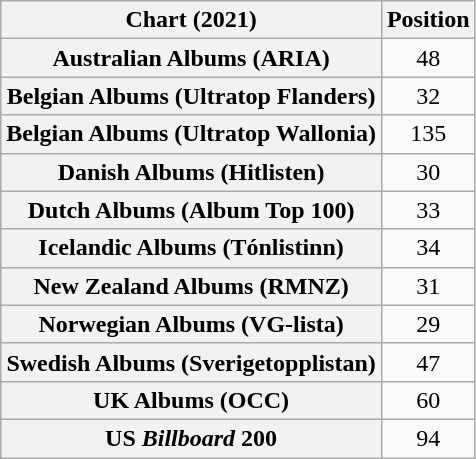<table class="wikitable sortable plainrowheaders" style="text-align:center">
<tr>
<th scope="col">Chart (2021)</th>
<th scope="col">Position</th>
</tr>
<tr>
<th scope="row">Australian Albums (ARIA)</th>
<td>48</td>
</tr>
<tr>
<th scope="row">Belgian Albums (Ultratop Flanders)</th>
<td>32</td>
</tr>
<tr>
<th scope="row">Belgian Albums (Ultratop Wallonia)</th>
<td>135</td>
</tr>
<tr>
<th scope="row">Danish Albums (Hitlisten)</th>
<td>30</td>
</tr>
<tr>
<th scope="row">Dutch Albums (Album Top 100)</th>
<td>33</td>
</tr>
<tr>
<th scope="row">Icelandic Albums (Tónlistinn)</th>
<td>34</td>
</tr>
<tr>
<th scope="row">New Zealand Albums (RMNZ)</th>
<td>31</td>
</tr>
<tr>
<th scope="row">Norwegian Albums (VG-lista)</th>
<td>29</td>
</tr>
<tr>
<th scope="row">Swedish Albums (Sverigetopplistan)</th>
<td>47</td>
</tr>
<tr>
<th scope="row">UK Albums (OCC)</th>
<td>60</td>
</tr>
<tr>
<th scope="row">US <em>Billboard</em> 200</th>
<td>94</td>
</tr>
</table>
